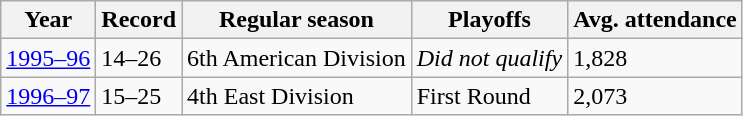<table class="wikitable">
<tr>
<th>Year</th>
<th>Record</th>
<th>Regular season</th>
<th>Playoffs</th>
<th>Avg. attendance</th>
</tr>
<tr>
<td><a href='#'>1995–96</a></td>
<td>14–26</td>
<td>6th American Division</td>
<td><em>Did not qualify</em></td>
<td>1,828</td>
</tr>
<tr>
<td><a href='#'>1996–97</a></td>
<td>15–25</td>
<td>4th East Division</td>
<td>First Round</td>
<td>2,073</td>
</tr>
</table>
